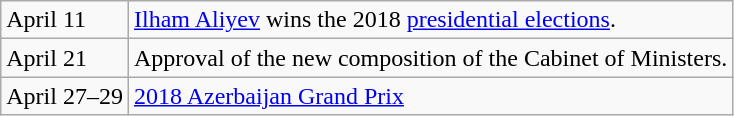<table class="wikitable">
<tr>
<td>April 11</td>
<td><a href='#'>Ilham Aliyev</a> wins the 2018 <a href='#'>presidential elections</a>.</td>
</tr>
<tr>
<td>April 21</td>
<td>Approval of the new composition of the Cabinet of Ministers.</td>
</tr>
<tr>
<td>April 27–29</td>
<td><a href='#'>2018 Azerbaijan Grand Prix</a></td>
</tr>
</table>
